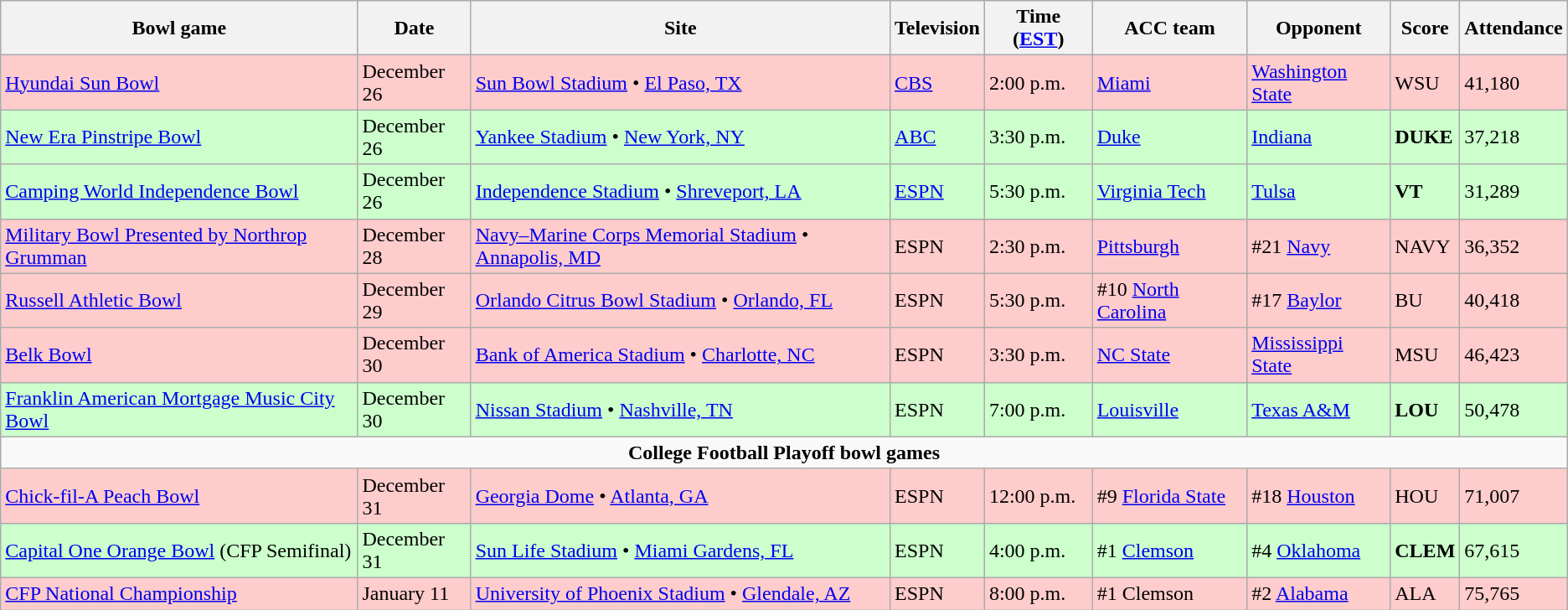<table class="wikitable">
<tr>
<th>Bowl game</th>
<th>Date</th>
<th>Site</th>
<th>Television</th>
<th>Time (<a href='#'>EST</a>)</th>
<th>ACC team</th>
<th>Opponent</th>
<th>Score</th>
<th>Attendance</th>
</tr>
<tr bgcolor=ffcccc>
<td><a href='#'>Hyundai Sun Bowl</a></td>
<td>December 26</td>
<td><a href='#'>Sun Bowl Stadium</a> • <a href='#'>El Paso, TX</a></td>
<td><a href='#'>CBS</a></td>
<td>2:00 p.m.</td>
<td><a href='#'>Miami</a></td>
<td><a href='#'>Washington State</a></td>
<td>WSU </td>
<td>41,180</td>
</tr>
<tr bgcolor=ccffcc>
<td><a href='#'>New Era Pinstripe Bowl</a></td>
<td>December 26</td>
<td><a href='#'>Yankee Stadium</a> • <a href='#'>New York, NY</a></td>
<td><a href='#'>ABC</a></td>
<td>3:30 p.m.</td>
<td><a href='#'>Duke</a></td>
<td><a href='#'>Indiana</a></td>
<td><strong>DUKE</strong> </td>
<td>37,218</td>
</tr>
<tr bgcolor=ccffcc>
<td><a href='#'>Camping World Independence Bowl</a></td>
<td>December 26</td>
<td><a href='#'>Independence Stadium</a> • <a href='#'>Shreveport, LA</a></td>
<td><a href='#'>ESPN</a></td>
<td>5:30 p.m.</td>
<td><a href='#'>Virginia Tech</a></td>
<td><a href='#'>Tulsa</a></td>
<td><strong>VT</strong> </td>
<td>31,289</td>
</tr>
<tr bgcolor=ffcccc>
<td><a href='#'>Military Bowl Presented by Northrop Grumman</a></td>
<td>December 28</td>
<td><a href='#'>Navy–Marine Corps Memorial Stadium</a> • <a href='#'>Annapolis, MD</a></td>
<td>ESPN</td>
<td>2:30 p.m.</td>
<td><a href='#'>Pittsburgh</a></td>
<td>#21 <a href='#'>Navy</a></td>
<td>NAVY </td>
<td>36,352</td>
</tr>
<tr bgcolor=ffcccc>
<td><a href='#'>Russell Athletic Bowl</a></td>
<td>December 29</td>
<td><a href='#'>Orlando Citrus Bowl Stadium</a> • <a href='#'>Orlando, FL</a></td>
<td>ESPN</td>
<td>5:30 p.m.</td>
<td>#10 <a href='#'>North Carolina</a></td>
<td>#17 <a href='#'>Baylor</a></td>
<td>BU </td>
<td>40,418</td>
</tr>
<tr bgcolor=ffcccc>
<td><a href='#'>Belk Bowl</a></td>
<td>December 30</td>
<td><a href='#'>Bank of America Stadium</a> • <a href='#'>Charlotte, NC</a></td>
<td>ESPN</td>
<td>3:30 p.m.</td>
<td><a href='#'>NC State</a></td>
<td><a href='#'>Mississippi State</a></td>
<td>MSU </td>
<td>46,423</td>
</tr>
<tr bgcolor=ccffcc>
<td><a href='#'>Franklin American Mortgage Music City Bowl</a></td>
<td>December 30</td>
<td><a href='#'>Nissan Stadium</a> • <a href='#'>Nashville, TN</a></td>
<td>ESPN</td>
<td>7:00 p.m.</td>
<td><a href='#'>Louisville</a></td>
<td><a href='#'>Texas A&M</a></td>
<td><strong>LOU</strong> </td>
<td>50,478</td>
</tr>
<tr>
<td colspan="9" style="text-align:center;"><strong>College Football Playoff bowl games</strong></td>
</tr>
<tr bgcolor=ffcccc>
<td><a href='#'>Chick-fil-A Peach Bowl</a></td>
<td>December 31</td>
<td><a href='#'>Georgia Dome</a> • <a href='#'>Atlanta, GA</a></td>
<td>ESPN</td>
<td>12:00 p.m.</td>
<td>#9 <a href='#'>Florida State</a></td>
<td>#18 <a href='#'>Houston</a></td>
<td>HOU </td>
<td>71,007</td>
</tr>
<tr bgcolor=ccffcc>
<td><a href='#'>Capital One Orange Bowl</a> (CFP Semifinal)</td>
<td>December 31</td>
<td><a href='#'>Sun Life Stadium</a> • <a href='#'>Miami Gardens, FL</a></td>
<td>ESPN</td>
<td>4:00 p.m.</td>
<td>#1 <a href='#'>Clemson</a></td>
<td>#4 <a href='#'>Oklahoma</a></td>
<td><strong>CLEM</strong> </td>
<td>67,615</td>
</tr>
<tr bgcolor=ffcccc>
<td><a href='#'>CFP National Championship</a></td>
<td>January 11</td>
<td><a href='#'>University of Phoenix Stadium</a> • <a href='#'>Glendale, AZ</a></td>
<td>ESPN</td>
<td>8:00 p.m.</td>
<td>#1 Clemson</td>
<td>#2 <a href='#'>Alabama</a></td>
<td>ALA </td>
<td>75,765</td>
</tr>
</table>
